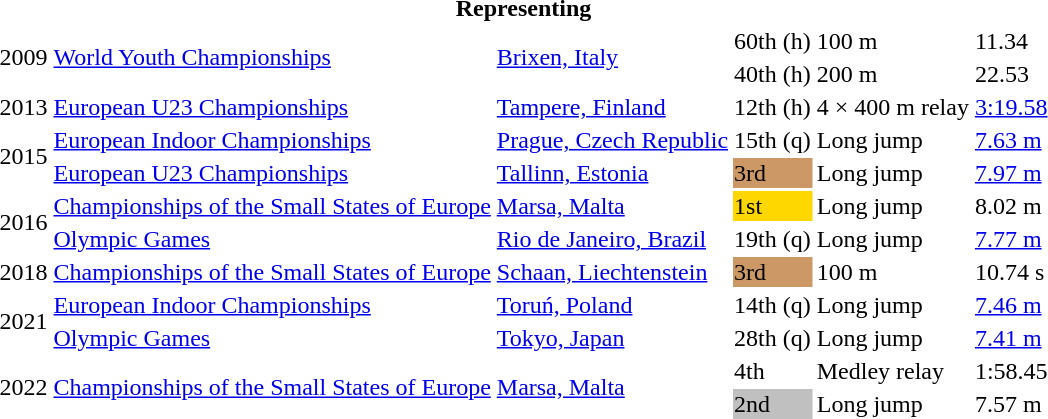<table>
<tr>
<th colspan="6">Representing </th>
</tr>
<tr>
<td rowspan=2>2009</td>
<td rowspan=2><a href='#'>World Youth Championships</a></td>
<td rowspan=2><a href='#'>Brixen, Italy</a></td>
<td>60th (h)</td>
<td>100 m</td>
<td>11.34</td>
</tr>
<tr>
<td>40th (h)</td>
<td>200 m</td>
<td>22.53</td>
</tr>
<tr>
<td>2013</td>
<td><a href='#'>European U23 Championships</a></td>
<td><a href='#'>Tampere, Finland</a></td>
<td>12th (h)</td>
<td>4 × 400 m relay</td>
<td><a href='#'>3:19.58</a></td>
</tr>
<tr>
<td rowspan=2>2015</td>
<td><a href='#'>European Indoor Championships</a></td>
<td><a href='#'>Prague, Czech Republic</a></td>
<td>15th (q)</td>
<td>Long jump</td>
<td><a href='#'>7.63 m</a></td>
</tr>
<tr>
<td><a href='#'>European U23 Championships</a></td>
<td><a href='#'>Tallinn, Estonia</a></td>
<td bgcolor=cc9966>3rd</td>
<td>Long jump</td>
<td><a href='#'>7.97 m</a></td>
</tr>
<tr>
<td rowspan=2>2016</td>
<td><a href='#'>Championships of the Small States of Europe</a></td>
<td><a href='#'>Marsa, Malta</a></td>
<td bgcolor=gold>1st</td>
<td>Long jump</td>
<td>8.02 m</td>
</tr>
<tr>
<td><a href='#'>Olympic Games</a></td>
<td><a href='#'>Rio de Janeiro, Brazil</a></td>
<td>19th (q)</td>
<td>Long jump</td>
<td><a href='#'>7.77 m</a></td>
</tr>
<tr>
<td>2018</td>
<td><a href='#'>Championships of the Small States of Europe</a></td>
<td><a href='#'>Schaan, Liechtenstein</a></td>
<td bgcolor=cc9966>3rd</td>
<td>100 m</td>
<td>10.74 s</td>
</tr>
<tr>
<td rowspan=2>2021</td>
<td><a href='#'>European Indoor Championships</a></td>
<td><a href='#'>Toruń, Poland</a></td>
<td>14th (q)</td>
<td>Long jump</td>
<td><a href='#'>7.46 m</a></td>
</tr>
<tr>
<td><a href='#'>Olympic Games</a></td>
<td><a href='#'>Tokyo, Japan</a></td>
<td>28th (q)</td>
<td>Long jump</td>
<td><a href='#'>7.41 m</a></td>
</tr>
<tr>
<td rowspan=2>2022</td>
<td rowspan=2><a href='#'>Championships of the Small States of Europe</a></td>
<td rowspan=2><a href='#'>Marsa, Malta</a></td>
<td>4th</td>
<td>Medley relay</td>
<td>1:58.45</td>
</tr>
<tr>
<td bgcolor=silver>2nd</td>
<td>Long jump</td>
<td>7.57 m</td>
</tr>
</table>
